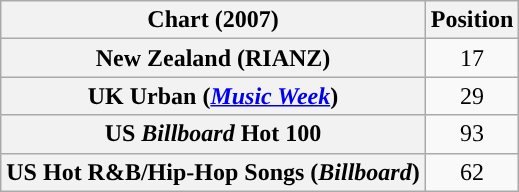<table class="wikitable sortable plainrowheaders" style="text-align:center">
<tr>
<th scope="col">Chart (2007)</th>
<th scope="col">Position</th>
</tr>
<tr>
<th scope="row">New Zealand (RIANZ)</th>
<td style="text-align:center;">17</td>
</tr>
<tr>
<th scope="row">UK Urban (<em><a href='#'>Music Week</a></em>)</th>
<td align="center">29</td>
</tr>
<tr>
<th scope="row">US <em>Billboard</em> Hot 100</th>
<td style="text-align:center;">93</td>
</tr>
<tr>
<th scope="row">US Hot R&B/Hip-Hop Songs (<em>Billboard</em>)</th>
<td>62</td>
</tr>
</table>
